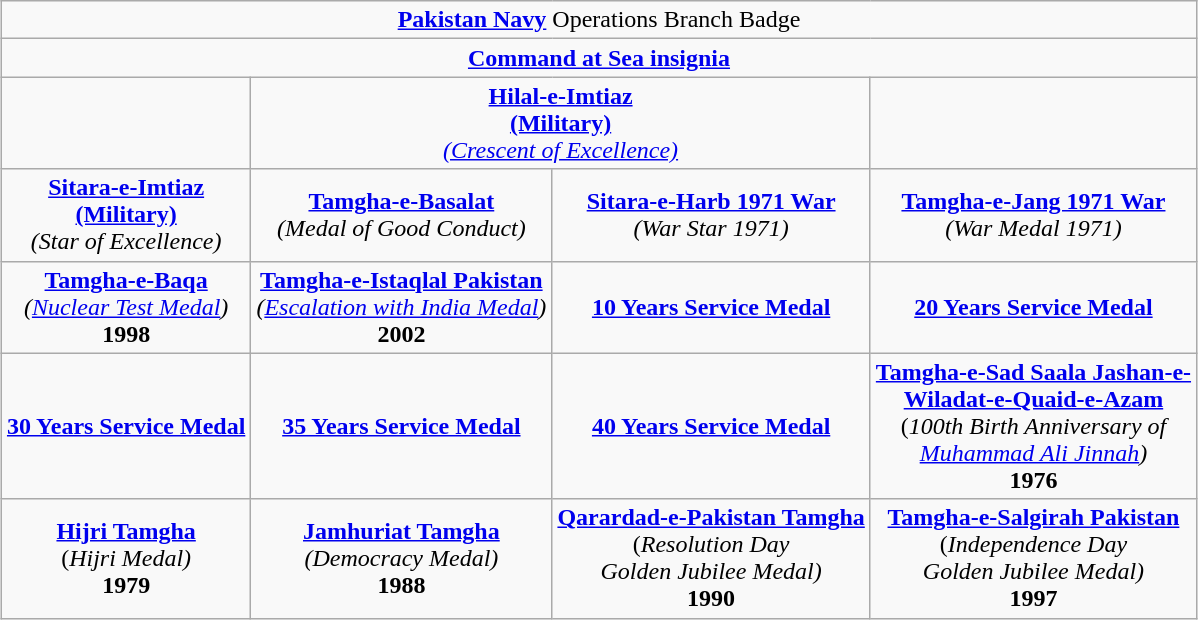<table class="wikitable" style="margin:1em auto; text-align:center;">
<tr>
<td colspan="4"><strong><a href='#'>Pakistan Navy</a></strong> Operations Branch Badge</td>
</tr>
<tr>
<td colspan="4"><strong><a href='#'>Command at Sea insignia</a></strong></td>
</tr>
<tr>
<td></td>
<td colspan="2"><strong><a href='#'>Hilal-e-Imtiaz</a></strong><br><strong><a href='#'>(Military)</a></strong><br><a href='#'><em>(Crescent of Excellence)</em></a></td>
<td></td>
</tr>
<tr>
<td><strong><a href='#'>Sitara-e-Imtiaz</a></strong><br><strong><a href='#'>(Military)</a></strong><br><em>(Star of Excellence)</em></td>
<td><strong><a href='#'>Tamgha-e-Basalat</a></strong><br><em>(Medal of Good Conduct)</em></td>
<td><strong><a href='#'>Sitara-e-Harb 1971 War</a></strong><br><em>(War Star 1971)</em></td>
<td><strong><a href='#'>Tamgha-e-Jang 1971 War</a></strong><br><em>(War Medal 1971)</em></td>
</tr>
<tr>
<td><strong><a href='#'>Tamgha-e-Baqa</a></strong><br><em>(<a href='#'>Nuclear Test Medal</a>)</em><br><strong>1998</strong></td>
<td><strong><a href='#'>Tamgha-e-Istaqlal Pakistan</a></strong><br><em>(<a href='#'>Escalation with India Medal</a>)</em><br><strong>2002</strong></td>
<td><strong><a href='#'>10 Years Service Medal</a></strong></td>
<td><strong><a href='#'>20 Years Service Medal</a></strong></td>
</tr>
<tr>
<td><strong><a href='#'>30 Years Service Medal</a></strong></td>
<td><strong><a href='#'>35 Years Service Medal</a></strong></td>
<td><strong><a href='#'>40 Years Service Medal</a></strong></td>
<td><strong><a href='#'>Tamgha-e-Sad Saala Jashan-e-</a></strong><br><strong><a href='#'>Wiladat-e-Quaid-e-Azam</a></strong><br>(<em>100th Birth Anniversary of</em><br><em><a href='#'>Muhammad Ali Jinnah</a>)</em><br><strong>1976</strong></td>
</tr>
<tr>
<td><strong><a href='#'>Hijri Tamgha</a></strong><br>(<em>Hijri Medal)</em><br><strong>1979</strong></td>
<td><strong><a href='#'>Jamhuriat Tamgha</a></strong><br><em>(Democracy Medal)</em><br><strong>1988</strong></td>
<td><strong><a href='#'>Qarardad-e-Pakistan Tamgha</a></strong><br>(<em>Resolution Day</em><br><em>Golden Jubilee Medal)</em><br><strong>1990</strong></td>
<td><strong><a href='#'>Tamgha-e-Salgirah Pakistan</a></strong><br>(<em>Independence Day</em><br><em>Golden Jubilee Medal)</em><br><strong>1997</strong></td>
</tr>
</table>
